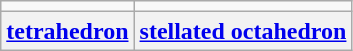<table class=wikitable>
<tr>
<td></td>
<td></td>
</tr>
<tr>
<th><a href='#'>tetrahedron</a></th>
<th><a href='#'>stellated octahedron</a></th>
</tr>
</table>
